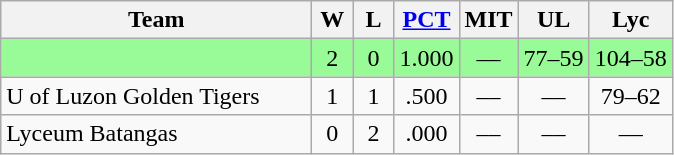<table class=wikitable style="text-align:center;">
<tr>
<th width=200px>Team</th>
<th width=20px>W</th>
<th width=20px>L</th>
<th width=30px><a href='#'>PCT</a></th>
<th>MIT</th>
<th>UL</th>
<th>Lyc</th>
</tr>
<tr bgcolor="#98fb98">
<td align=left></td>
<td>2</td>
<td>0</td>
<td>1.000</td>
<td>––</td>
<td>77–59</td>
<td>104–58</td>
</tr>
<tr>
<td align=left> U of Luzon Golden Tigers</td>
<td>1</td>
<td>1</td>
<td>.500</td>
<td>––</td>
<td>––</td>
<td>79–62</td>
</tr>
<tr>
<td align=left> Lyceum Batangas</td>
<td>0</td>
<td>2</td>
<td>.000</td>
<td>––</td>
<td>––</td>
<td>––</td>
</tr>
</table>
